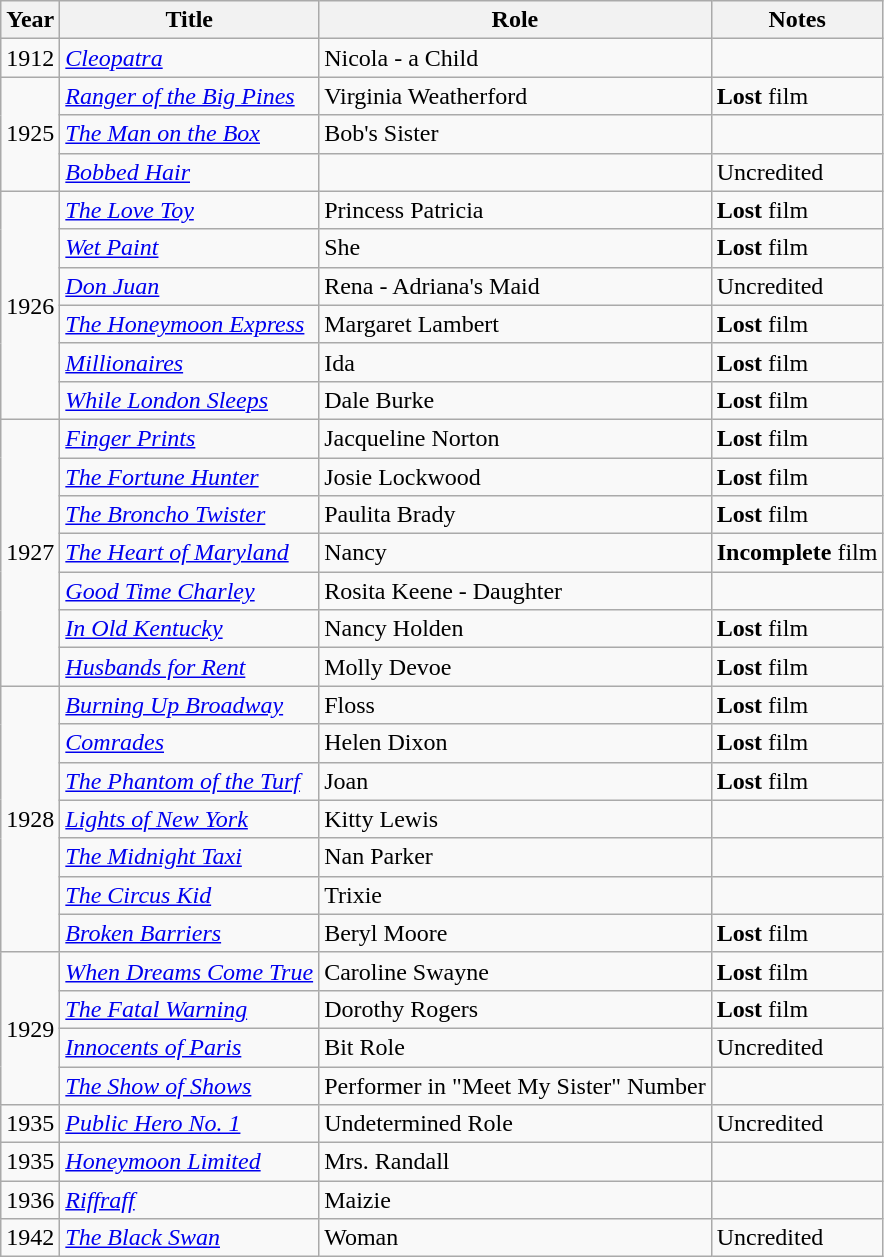<table class="wikitable sortable">
<tr>
<th>Year</th>
<th>Title</th>
<th>Role</th>
<th class="unsortable">Notes</th>
</tr>
<tr>
<td>1912</td>
<td><em><a href='#'>Cleopatra</a></em></td>
<td>Nicola - a Child</td>
<td></td>
</tr>
<tr>
<td rowspan=3>1925</td>
<td><em><a href='#'>Ranger of the Big Pines</a></em></td>
<td>Virginia Weatherford</td>
<td><strong>Lost</strong> film</td>
</tr>
<tr>
<td><em><a href='#'>The Man on the Box</a></em></td>
<td>Bob's Sister</td>
<td></td>
</tr>
<tr>
<td><em><a href='#'>Bobbed Hair</a></em></td>
<td></td>
<td>Uncredited</td>
</tr>
<tr>
<td rowspan=6>1926</td>
<td><em><a href='#'>The Love Toy</a></em></td>
<td>Princess Patricia</td>
<td><strong>Lost</strong> film</td>
</tr>
<tr>
<td><em><a href='#'>Wet Paint</a></em></td>
<td>She</td>
<td><strong>Lost</strong> film</td>
</tr>
<tr>
<td><em><a href='#'>Don Juan</a></em></td>
<td>Rena - Adriana's Maid</td>
<td>Uncredited</td>
</tr>
<tr>
<td><em><a href='#'>The Honeymoon Express</a></em></td>
<td>Margaret Lambert</td>
<td><strong>Lost</strong> film</td>
</tr>
<tr>
<td><em><a href='#'>Millionaires</a></em></td>
<td>Ida</td>
<td><strong>Lost</strong> film</td>
</tr>
<tr>
<td><em><a href='#'>While London Sleeps</a></em></td>
<td>Dale Burke</td>
<td><strong>Lost</strong> film</td>
</tr>
<tr>
<td rowspan=7>1927</td>
<td><em><a href='#'>Finger Prints</a></em></td>
<td>Jacqueline Norton</td>
<td><strong>Lost</strong> film</td>
</tr>
<tr>
<td><em><a href='#'>The Fortune Hunter</a></em></td>
<td>Josie Lockwood</td>
<td><strong>Lost</strong> film</td>
</tr>
<tr>
<td><em><a href='#'>The Broncho Twister</a></em></td>
<td>Paulita Brady</td>
<td><strong>Lost</strong> film</td>
</tr>
<tr>
<td><em><a href='#'>The Heart of Maryland</a></em></td>
<td>Nancy</td>
<td><strong>Incomplete</strong> film</td>
</tr>
<tr>
<td><em><a href='#'>Good Time Charley</a></em></td>
<td>Rosita Keene - Daughter</td>
<td></td>
</tr>
<tr>
<td><em><a href='#'>In Old Kentucky</a></em></td>
<td>Nancy Holden</td>
<td><strong>Lost</strong> film</td>
</tr>
<tr>
<td><em><a href='#'>Husbands for Rent</a></em></td>
<td>Molly Devoe</td>
<td><strong>Lost</strong> film</td>
</tr>
<tr>
<td rowspan=7>1928</td>
<td><em><a href='#'>Burning Up Broadway</a></em></td>
<td>Floss</td>
<td><strong>Lost</strong> film</td>
</tr>
<tr>
<td><em><a href='#'>Comrades</a></em></td>
<td>Helen Dixon</td>
<td><strong>Lost</strong> film</td>
</tr>
<tr>
<td><em><a href='#'>The Phantom of the Turf</a></em></td>
<td>Joan</td>
<td><strong>Lost</strong> film</td>
</tr>
<tr>
<td><em><a href='#'>Lights of New York</a></em></td>
<td>Kitty Lewis</td>
<td></td>
</tr>
<tr>
<td><em><a href='#'>The Midnight Taxi</a></em></td>
<td>Nan Parker</td>
<td></td>
</tr>
<tr>
<td><em><a href='#'>The Circus Kid</a></em></td>
<td>Trixie</td>
<td></td>
</tr>
<tr>
<td><em><a href='#'>Broken Barriers</a></em></td>
<td>Beryl Moore</td>
<td><strong>Lost</strong> film</td>
</tr>
<tr>
<td rowspan=4>1929</td>
<td><em><a href='#'>When Dreams Come True</a></em></td>
<td>Caroline Swayne</td>
<td><strong>Lost</strong> film</td>
</tr>
<tr>
<td><em><a href='#'>The Fatal Warning</a></em></td>
<td>Dorothy Rogers</td>
<td><strong>Lost</strong> film</td>
</tr>
<tr>
<td><em><a href='#'>Innocents of Paris</a></em></td>
<td>Bit Role</td>
<td>Uncredited</td>
</tr>
<tr>
<td><em><a href='#'>The Show of Shows</a></em></td>
<td>Performer in "Meet My Sister" Number</td>
<td></td>
</tr>
<tr>
<td>1935</td>
<td><em><a href='#'>Public Hero No. 1</a></em></td>
<td>Undetermined Role</td>
<td>Uncredited</td>
</tr>
<tr>
<td>1935</td>
<td><em><a href='#'>Honeymoon Limited</a></em></td>
<td>Mrs. Randall</td>
<td></td>
</tr>
<tr>
<td>1936</td>
<td><em><a href='#'>Riffraff</a></em></td>
<td>Maizie</td>
<td></td>
</tr>
<tr>
<td>1942</td>
<td><em><a href='#'>The Black Swan</a></em></td>
<td>Woman</td>
<td>Uncredited</td>
</tr>
</table>
